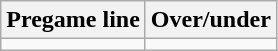<table class="wikitable">
<tr align="center">
<th style=>Pregame line</th>
<th style=>Over/under</th>
</tr>
<tr align="center">
<td></td>
<td></td>
</tr>
</table>
